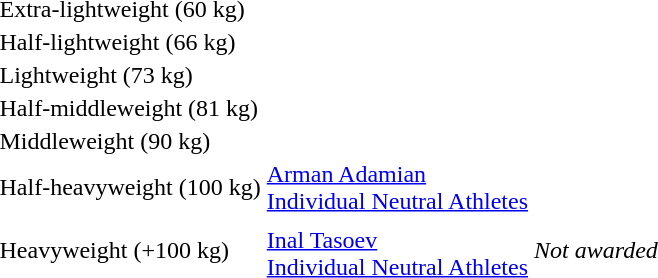<table>
<tr>
<td rowspan=2>Extra-lightweight (60 kg)<br></td>
<td rowspan=2></td>
<td rowspan=2></td>
<td></td>
</tr>
<tr>
<td></td>
</tr>
<tr>
<td rowspan=2>Half-lightweight (66 kg)<br></td>
<td rowspan=2></td>
<td rowspan=2></td>
<td></td>
</tr>
<tr>
<td></td>
</tr>
<tr>
<td rowspan=2>Lightweight (73 kg)<br></td>
<td rowspan=2></td>
<td rowspan=2></td>
<td></td>
</tr>
<tr>
<td></td>
</tr>
<tr>
<td rowspan=2>Half-middleweight (81 kg)<br></td>
<td rowspan=2></td>
<td rowspan=2></td>
<td></td>
</tr>
<tr>
<td></td>
</tr>
<tr>
<td rowspan=2>Middleweight (90 kg)<br></td>
<td rowspan=2></td>
<td rowspan=2></td>
<td></td>
</tr>
<tr>
<td></td>
</tr>
<tr>
<td rowspan=2>Half-heavyweight (100 kg)<br></td>
<td rowspan=2><a href='#'>Arman Adamian</a><br><a href='#'>Individual Neutral Athletes</a></td>
<td rowspan=2></td>
<td></td>
</tr>
<tr>
<td></td>
</tr>
<tr>
<td rowspan=2>Heavyweight (+100 kg)<br></td>
<td></td>
<td rowspan=2><em>Not awarded</em></td>
<td></td>
</tr>
<tr>
<td><a href='#'>Inal Tasoev</a><br><a href='#'>Individual Neutral Athletes</a></td>
<td></td>
</tr>
<tr>
</tr>
</table>
